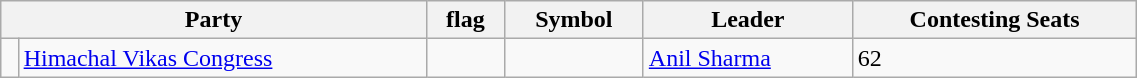<table class="wikitable" width="60%">
<tr>
<th colspan="2">Party</th>
<th>flag</th>
<th>Symbol</th>
<th>Leader</th>
<th>Contesting Seats</th>
</tr>
<tr>
<td></td>
<td><a href='#'>Himachal Vikas Congress</a></td>
<td></td>
<td></td>
<td><a href='#'>Anil Sharma</a></td>
<td>62</td>
</tr>
</table>
